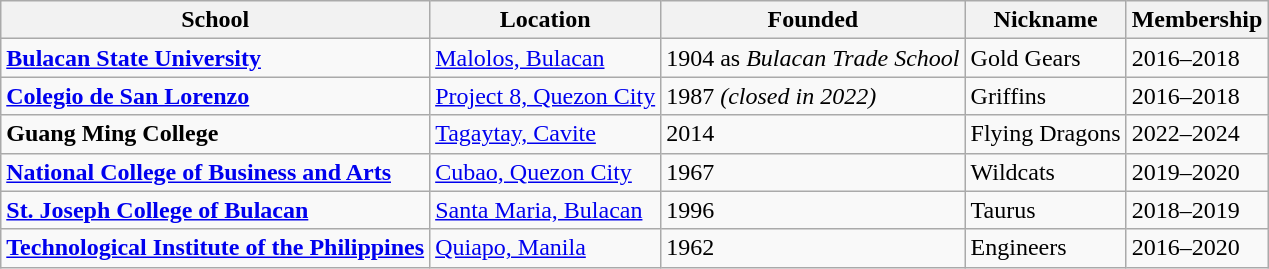<table class="wikitable">
<tr>
<th>School</th>
<th>Location</th>
<th>Founded</th>
<th>Nickname</th>
<th>Membership</th>
</tr>
<tr>
<td><strong><a href='#'>Bulacan State University</a></strong></td>
<td><a href='#'>Malolos, Bulacan</a></td>
<td>1904 as <em>Bulacan Trade School</em></td>
<td>Gold Gears</td>
<td>2016–2018</td>
</tr>
<tr>
<td><strong><a href='#'>Colegio de San Lorenzo</a></strong></td>
<td><a href='#'>Project 8, Quezon City</a></td>
<td>1987 <em>(closed in 2022)</em></td>
<td>Griffins</td>
<td>2016–2018</td>
</tr>
<tr>
<td><strong>Guang Ming College</strong></td>
<td><a href='#'>Tagaytay, Cavite</a></td>
<td>2014</td>
<td>Flying Dragons</td>
<td>2022–2024</td>
</tr>
<tr>
<td><strong><a href='#'>National College of Business and Arts</a></strong></td>
<td><a href='#'>Cubao, Quezon City</a></td>
<td>1967</td>
<td>Wildcats</td>
<td>2019–2020</td>
</tr>
<tr>
<td><strong><a href='#'>St. Joseph College of Bulacan</a></strong></td>
<td><a href='#'>Santa Maria, Bulacan</a></td>
<td>1996</td>
<td>Taurus</td>
<td>2018–2019</td>
</tr>
<tr>
<td><strong><a href='#'>Technological Institute of the Philippines</a></strong></td>
<td><a href='#'>Quiapo, Manila</a></td>
<td>1962</td>
<td>Engineers</td>
<td>2016–2020</td>
</tr>
</table>
